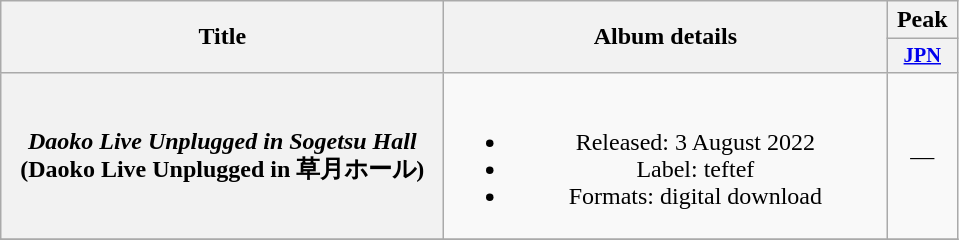<table class="wikitable plainrowheaders" style="text-align:center;">
<tr>
<th scope="col" rowspan="2" style="width:18em;">Title</th>
<th scope="col" rowspan="2" style="width:18em;">Album details</th>
<th scope="col">Peak</th>
</tr>
<tr>
<th scope="col" style="width:3em;font-size:85%;"><a href='#'>JPN</a><br></th>
</tr>
<tr>
<th scope="row"><em>Daoko Live Unplugged in Sogetsu Hall</em><br>(Daoko Live Unplugged in 草月ホール)</th>
<td><br><ul><li>Released: 3 August 2022</li><li>Label: teftef</li><li>Formats: digital download</li></ul></td>
<td>—</td>
</tr>
<tr>
</tr>
</table>
